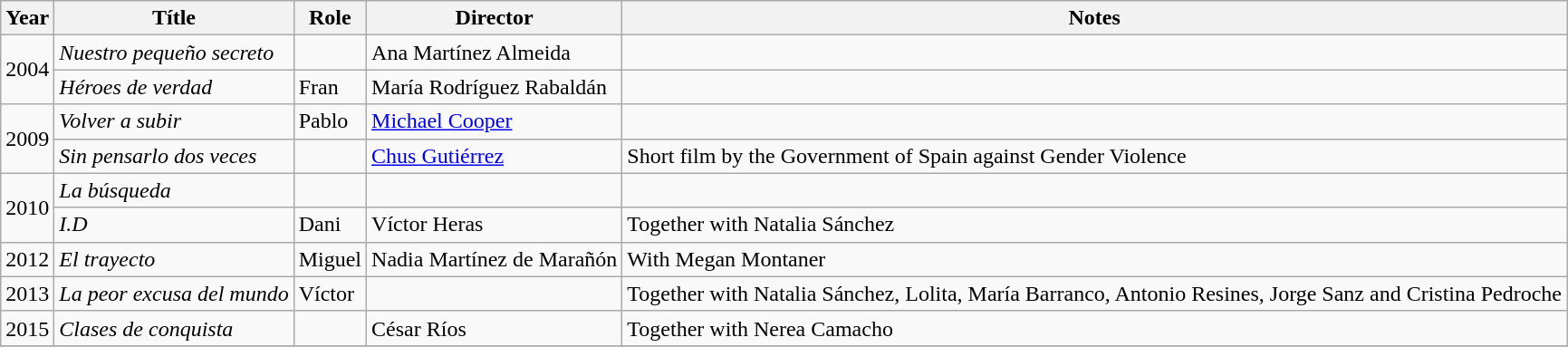<table class="wikitable sortable">
<tr>
<th>Year</th>
<th>Títle</th>
<th>Role</th>
<th>Director</th>
<th>Notes</th>
</tr>
<tr>
<td rowspan="2">2004</td>
<td><em>Nuestro pequeño secreto</em></td>
<td></td>
<td>Ana Martínez Almeida</td>
<td></td>
</tr>
<tr>
<td><em>Héroes de verdad</em></td>
<td>Fran</td>
<td>María Rodríguez Rabaldán</td>
<td></td>
</tr>
<tr>
<td rowspan="2">2009</td>
<td><em>Volver a subir</em></td>
<td>Pablo</td>
<td><a href='#'>Michael Cooper</a></td>
<td></td>
</tr>
<tr>
<td><em>Sin pensarlo dos veces</em></td>
<td></td>
<td><a href='#'>Chus Gutiérrez</a></td>
<td>Short film by the Government of Spain against Gender Violence</td>
</tr>
<tr>
<td rowspan="2">2010</td>
<td><em>La búsqueda</em></td>
<td></td>
<td></td>
<td></td>
</tr>
<tr>
<td><em>I.D</em></td>
<td>Dani</td>
<td>Víctor Heras</td>
<td>Together with Natalia Sánchez</td>
</tr>
<tr>
<td>2012</td>
<td><em>El trayecto</em></td>
<td>Miguel</td>
<td>Nadia Martínez de Marañón</td>
<td>With Megan Montaner</td>
</tr>
<tr>
<td>2013</td>
<td><em>La peor excusa del mundo</em></td>
<td>Víctor</td>
<td></td>
<td>Together with Natalia Sánchez, Lolita, María Barranco, Antonio Resines, Jorge Sanz and Cristina Pedroche</td>
</tr>
<tr>
<td>2015</td>
<td><em>Clases de conquista</em></td>
<td></td>
<td>César Ríos</td>
<td>Together with Nerea Camacho</td>
</tr>
<tr>
</tr>
</table>
